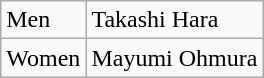<table class="wikitable">
<tr>
<td>Men</td>
<td> Takashi Hara</td>
</tr>
<tr>
<td>Women</td>
<td> Mayumi Ohmura</td>
</tr>
</table>
